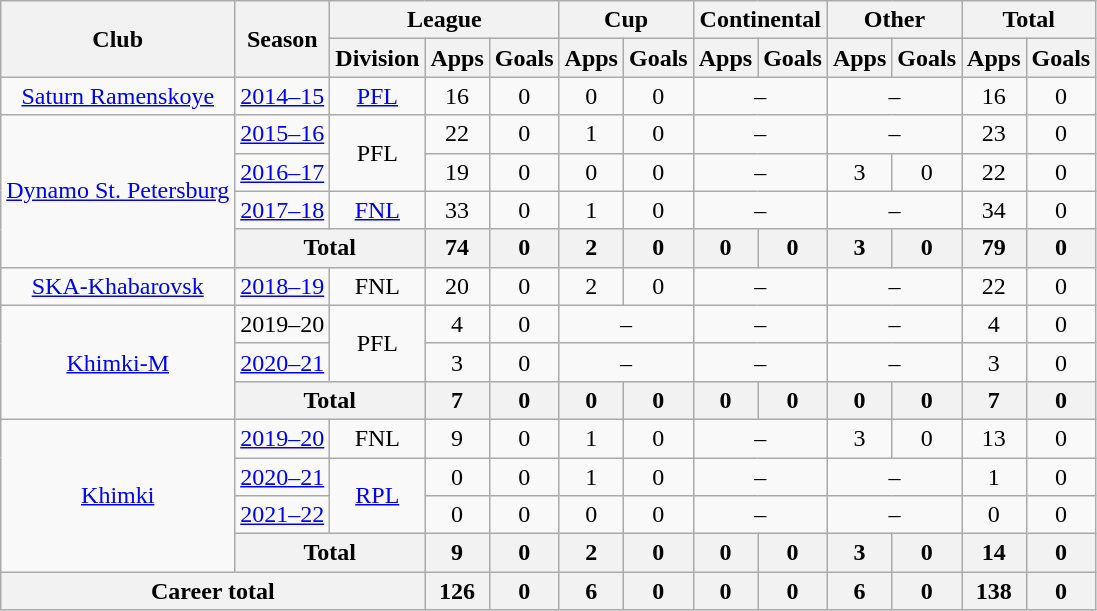<table class="wikitable" style="text-align: center;">
<tr>
<th rowspan=2>Club</th>
<th rowspan=2>Season</th>
<th colspan=3>League</th>
<th colspan=2>Cup</th>
<th colspan=2>Continental</th>
<th colspan=2>Other</th>
<th colspan=2>Total</th>
</tr>
<tr>
<th>Division</th>
<th>Apps</th>
<th>Goals</th>
<th>Apps</th>
<th>Goals</th>
<th>Apps</th>
<th>Goals</th>
<th>Apps</th>
<th>Goals</th>
<th>Apps</th>
<th>Goals</th>
</tr>
<tr>
<td><a href='#'>Saturn Ramenskoye</a></td>
<td><a href='#'>2014–15</a></td>
<td><a href='#'>PFL</a></td>
<td>16</td>
<td>0</td>
<td>0</td>
<td>0</td>
<td colspan=2>–</td>
<td colspan=2>–</td>
<td>16</td>
<td>0</td>
</tr>
<tr>
<td rowspan="4"><a href='#'>Dynamo St. Petersburg</a></td>
<td><a href='#'>2015–16</a></td>
<td rowspan="2">PFL</td>
<td>22</td>
<td>0</td>
<td>1</td>
<td>0</td>
<td colspan=2>–</td>
<td colspan=2>–</td>
<td>23</td>
<td>0</td>
</tr>
<tr>
<td><a href='#'>2016–17</a></td>
<td>19</td>
<td>0</td>
<td>0</td>
<td>0</td>
<td colspan=2>–</td>
<td>3</td>
<td>0</td>
<td>22</td>
<td>0</td>
</tr>
<tr>
<td><a href='#'>2017–18</a></td>
<td><a href='#'>FNL</a></td>
<td>33</td>
<td>0</td>
<td>1</td>
<td>0</td>
<td colspan=2>–</td>
<td colspan=2>–</td>
<td>34</td>
<td>0</td>
</tr>
<tr>
<th colspan=2>Total</th>
<th>74</th>
<th>0</th>
<th>2</th>
<th>0</th>
<th>0</th>
<th>0</th>
<th>3</th>
<th>0</th>
<th>79</th>
<th>0</th>
</tr>
<tr>
<td><a href='#'>SKA-Khabarovsk</a></td>
<td><a href='#'>2018–19</a></td>
<td>FNL</td>
<td>20</td>
<td>0</td>
<td>2</td>
<td>0</td>
<td colspan=2>–</td>
<td colspan=2>–</td>
<td>22</td>
<td>0</td>
</tr>
<tr>
<td rowspan="3"><a href='#'>Khimki-M</a></td>
<td>2019–20</td>
<td rowspan="2">PFL</td>
<td>4</td>
<td>0</td>
<td colspan=2>–</td>
<td colspan=2>–</td>
<td colspan=2>–</td>
<td>4</td>
<td>0</td>
</tr>
<tr>
<td><a href='#'>2020–21</a></td>
<td>3</td>
<td>0</td>
<td colspan=2>–</td>
<td colspan=2>–</td>
<td colspan=2>–</td>
<td>3</td>
<td>0</td>
</tr>
<tr>
<th colspan=2>Total</th>
<th>7</th>
<th>0</th>
<th>0</th>
<th>0</th>
<th>0</th>
<th>0</th>
<th>0</th>
<th>0</th>
<th>7</th>
<th>0</th>
</tr>
<tr>
<td rowspan="4"><a href='#'>Khimki</a></td>
<td><a href='#'>2019–20</a></td>
<td>FNL</td>
<td>9</td>
<td>0</td>
<td>1</td>
<td>0</td>
<td colspan=2>–</td>
<td>3</td>
<td>0</td>
<td>13</td>
<td>0</td>
</tr>
<tr>
<td><a href='#'>2020–21</a></td>
<td rowspan="2"><a href='#'>RPL</a></td>
<td>0</td>
<td>0</td>
<td>1</td>
<td>0</td>
<td colspan=2>–</td>
<td colspan=2>–</td>
<td>1</td>
<td>0</td>
</tr>
<tr>
<td><a href='#'>2021–22</a></td>
<td>0</td>
<td>0</td>
<td>0</td>
<td>0</td>
<td colspan=2>–</td>
<td colspan=2>–</td>
<td>0</td>
<td>0</td>
</tr>
<tr>
<th colspan=2>Total</th>
<th>9</th>
<th>0</th>
<th>2</th>
<th>0</th>
<th>0</th>
<th>0</th>
<th>3</th>
<th>0</th>
<th>14</th>
<th>0</th>
</tr>
<tr>
<th colspan=3>Career total</th>
<th>126</th>
<th>0</th>
<th>6</th>
<th>0</th>
<th>0</th>
<th>0</th>
<th>6</th>
<th>0</th>
<th>138</th>
<th>0</th>
</tr>
</table>
